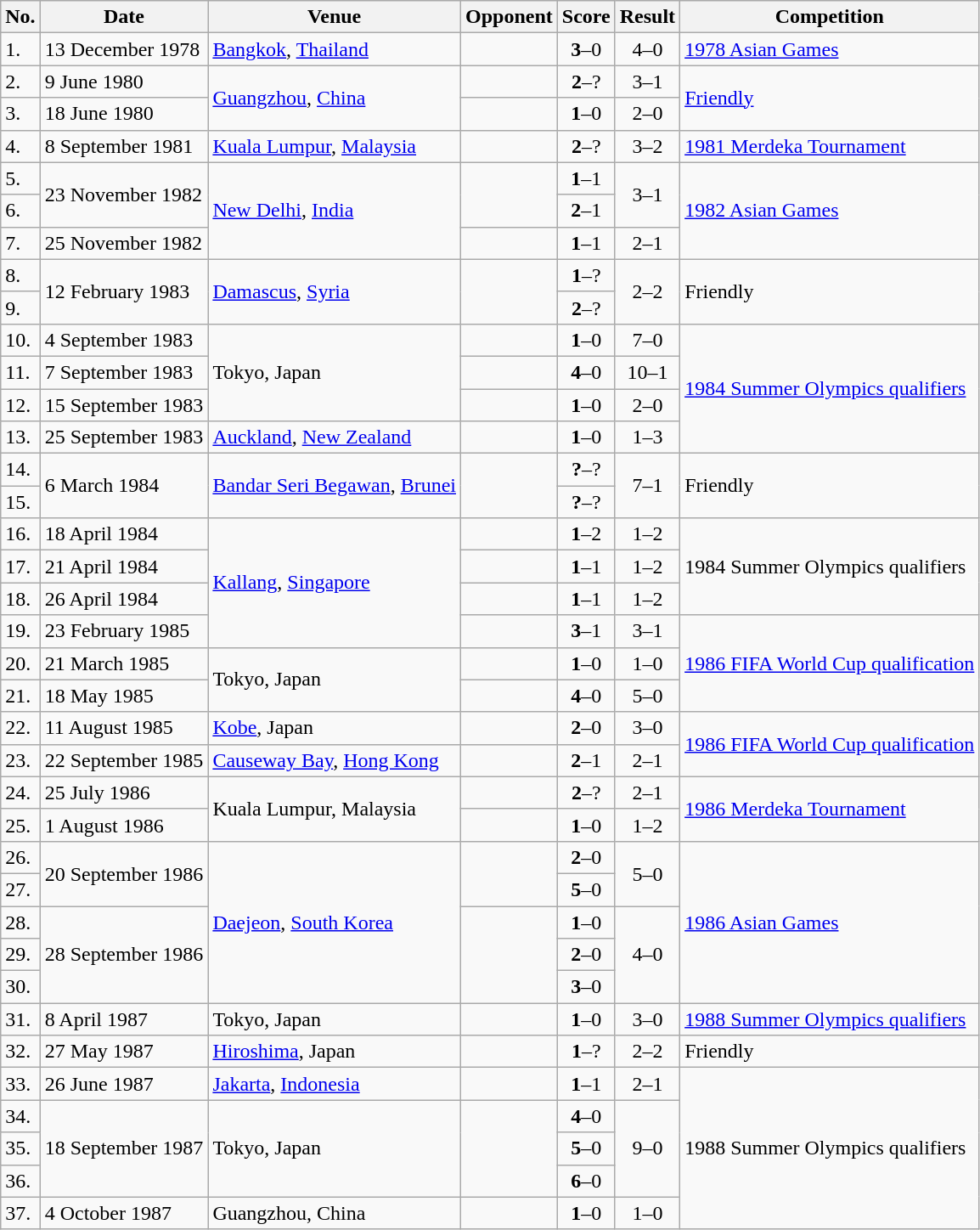<table class="wikitable">
<tr>
<th>No.</th>
<th>Date</th>
<th>Venue</th>
<th>Opponent</th>
<th>Score</th>
<th>Result</th>
<th>Competition</th>
</tr>
<tr>
<td>1.</td>
<td>13 December 1978</td>
<td><a href='#'>Bangkok</a>, <a href='#'>Thailand</a></td>
<td></td>
<td align=center><strong>3</strong>–0</td>
<td align=center>4–0</td>
<td><a href='#'>1978 Asian Games</a></td>
</tr>
<tr>
<td>2.</td>
<td>9 June 1980</td>
<td rowspan=2><a href='#'>Guangzhou</a>, <a href='#'>China</a></td>
<td></td>
<td align=center><strong>2</strong>–?</td>
<td align=center>3–1</td>
<td rowspan=2><a href='#'>Friendly</a></td>
</tr>
<tr>
<td>3.</td>
<td>18 June 1980</td>
<td></td>
<td align=center><strong>1</strong>–0</td>
<td align=center>2–0</td>
</tr>
<tr>
<td>4.</td>
<td>8 September 1981</td>
<td><a href='#'>Kuala Lumpur</a>, <a href='#'>Malaysia</a></td>
<td></td>
<td align=center><strong>2</strong>–?</td>
<td align=center>3–2</td>
<td><a href='#'>1981 Merdeka Tournament</a></td>
</tr>
<tr>
<td>5.</td>
<td rowspan=2>23 November 1982</td>
<td rowspan=3><a href='#'>New Delhi</a>, <a href='#'>India</a></td>
<td rowspan=2></td>
<td align=center><strong>1</strong>–1</td>
<td rowspan=2 align=center>3–1</td>
<td rowspan=3><a href='#'>1982 Asian Games</a></td>
</tr>
<tr>
<td>6.</td>
<td align=center><strong>2</strong>–1</td>
</tr>
<tr>
<td>7.</td>
<td>25 November 1982</td>
<td></td>
<td align=center><strong>1</strong>–1</td>
<td align=center>2–1</td>
</tr>
<tr>
<td>8.</td>
<td rowspan=2>12 February 1983</td>
<td rowspan=2><a href='#'>Damascus</a>, <a href='#'>Syria</a></td>
<td rowspan=2></td>
<td align=center><strong>1</strong>–?</td>
<td rowspan=2 align=center>2–2</td>
<td rowspan=2>Friendly</td>
</tr>
<tr>
<td>9.</td>
<td align=center><strong>2</strong>–?</td>
</tr>
<tr>
<td>10.</td>
<td>4 September 1983</td>
<td rowspan=3>Tokyo, Japan</td>
<td></td>
<td align=center><strong>1</strong>–0</td>
<td align=center>7–0</td>
<td rowspan=4><a href='#'>1984 Summer Olympics qualifiers</a></td>
</tr>
<tr>
<td>11.</td>
<td>7 September 1983</td>
<td></td>
<td align=center><strong>4</strong>–0</td>
<td align=center>10–1</td>
</tr>
<tr>
<td>12.</td>
<td>15 September 1983</td>
<td></td>
<td align=center><strong>1</strong>–0</td>
<td align=center>2–0</td>
</tr>
<tr>
<td>13.</td>
<td>25 September 1983</td>
<td><a href='#'>Auckland</a>, <a href='#'>New Zealand</a></td>
<td></td>
<td align=center><strong>1</strong>–0</td>
<td align=center>1–3</td>
</tr>
<tr>
<td>14.</td>
<td rowspan=2>6 March 1984</td>
<td rowspan=2><a href='#'>Bandar Seri Begawan</a>, <a href='#'>Brunei</a></td>
<td rowspan=2></td>
<td align=center><strong>?</strong>–?</td>
<td rowspan=2 align=center>7–1</td>
<td rowspan=2>Friendly</td>
</tr>
<tr>
<td>15.</td>
<td align=center><strong>?</strong>–?</td>
</tr>
<tr>
<td>16.</td>
<td>18 April 1984</td>
<td rowspan=4><a href='#'>Kallang</a>, <a href='#'>Singapore</a></td>
<td></td>
<td align=center><strong>1</strong>–2</td>
<td align=center>1–2</td>
<td rowspan=3>1984 Summer Olympics qualifiers</td>
</tr>
<tr>
<td>17.</td>
<td>21 April 1984</td>
<td></td>
<td align=center><strong>1</strong>–1</td>
<td align=center>1–2</td>
</tr>
<tr>
<td>18.</td>
<td>26 April 1984</td>
<td></td>
<td align=center><strong>1</strong>–1</td>
<td align=center>1–2</td>
</tr>
<tr>
<td>19.</td>
<td>23 February 1985</td>
<td></td>
<td align=center><strong>3</strong>–1</td>
<td align=center>3–1</td>
<td rowspan=3><a href='#'>1986 FIFA World Cup qualification</a></td>
</tr>
<tr>
<td>20.</td>
<td>21 March 1985</td>
<td rowspan=2>Tokyo, Japan</td>
<td></td>
<td align=center><strong>1</strong>–0</td>
<td align=center>1–0</td>
</tr>
<tr>
<td>21.</td>
<td>18 May 1985</td>
<td></td>
<td align=center><strong>4</strong>–0</td>
<td align=center>5–0</td>
</tr>
<tr>
<td>22.</td>
<td>11 August 1985</td>
<td><a href='#'>Kobe</a>, Japan</td>
<td></td>
<td align=center><strong>2</strong>–0</td>
<td align=center>3–0</td>
<td rowspan=2><a href='#'>1986 FIFA World Cup qualification</a></td>
</tr>
<tr>
<td>23.</td>
<td>22 September 1985</td>
<td><a href='#'>Causeway Bay</a>, <a href='#'>Hong Kong</a></td>
<td></td>
<td align=center><strong>2</strong>–1</td>
<td align=center>2–1</td>
</tr>
<tr>
<td>24.</td>
<td>25 July 1986</td>
<td rowspan=2>Kuala Lumpur, Malaysia</td>
<td></td>
<td align=center><strong>2</strong>–?</td>
<td align=center>2–1</td>
<td rowspan=2><a href='#'>1986 Merdeka Tournament</a></td>
</tr>
<tr>
<td>25.</td>
<td>1 August 1986</td>
<td></td>
<td align=center><strong>1</strong>–0</td>
<td align=center>1–2 </td>
</tr>
<tr>
<td>26.</td>
<td rowspan=2>20 September 1986</td>
<td rowspan=5><a href='#'>Daejeon</a>, <a href='#'>South Korea</a></td>
<td rowspan=2></td>
<td align=center><strong>2</strong>–0</td>
<td rowspan=2 align=center>5–0</td>
<td rowspan=5><a href='#'>1986 Asian Games</a></td>
</tr>
<tr>
<td>27.</td>
<td align=center><strong>5</strong>–0</td>
</tr>
<tr>
<td>28.</td>
<td rowspan=3>28 September 1986</td>
<td rowspan=3></td>
<td align=center><strong>1</strong>–0</td>
<td rowspan=3 align=center>4–0</td>
</tr>
<tr>
<td>29.</td>
<td align=center><strong>2</strong>–0</td>
</tr>
<tr>
<td>30.</td>
<td align=center><strong>3</strong>–0</td>
</tr>
<tr>
<td>31.</td>
<td>8 April 1987</td>
<td>Tokyo, Japan</td>
<td></td>
<td align=center><strong>1</strong>–0</td>
<td align=center>3–0</td>
<td><a href='#'>1988 Summer Olympics qualifiers</a></td>
</tr>
<tr>
<td>32.</td>
<td>27 May 1987</td>
<td><a href='#'>Hiroshima</a>, Japan</td>
<td></td>
<td align=center><strong>1</strong>–?</td>
<td align=center>2–2</td>
<td>Friendly</td>
</tr>
<tr>
<td>33.</td>
<td>26 June 1987</td>
<td><a href='#'>Jakarta</a>, <a href='#'>Indonesia</a></td>
<td></td>
<td align=center><strong>1</strong>–1</td>
<td align=center>2–1</td>
<td rowspan=5>1988 Summer Olympics qualifiers</td>
</tr>
<tr>
<td>34.</td>
<td rowspan=3>18 September 1987</td>
<td rowspan=3>Tokyo, Japan</td>
<td rowspan=3></td>
<td align=center><strong>4</strong>–0</td>
<td rowspan=3 align=center>9–0</td>
</tr>
<tr>
<td>35.</td>
<td align=center><strong>5</strong>–0</td>
</tr>
<tr>
<td>36.</td>
<td align=center><strong>6</strong>–0</td>
</tr>
<tr>
<td>37.</td>
<td>4 October 1987</td>
<td>Guangzhou, China</td>
<td></td>
<td align=center><strong>1</strong>–0</td>
<td align=center>1–0</td>
</tr>
</table>
